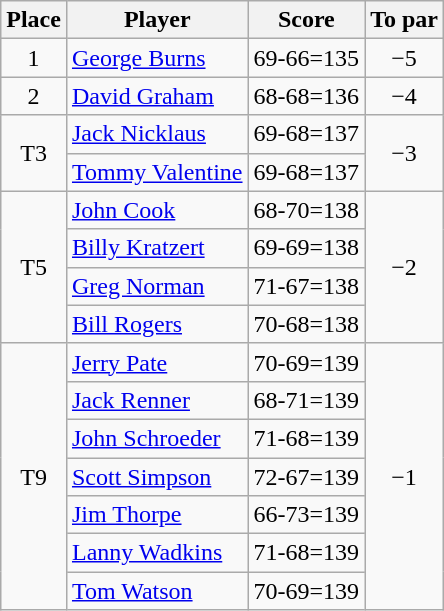<table class="wikitable">
<tr>
<th>Place</th>
<th>Player</th>
<th>Score</th>
<th>To par</th>
</tr>
<tr>
<td align=center>1</td>
<td> <a href='#'>George Burns</a></td>
<td align=center>69-66=135</td>
<td align=center>−5</td>
</tr>
<tr>
<td align=center>2</td>
<td> <a href='#'>David Graham</a></td>
<td align=center>68-68=136</td>
<td align=center>−4</td>
</tr>
<tr>
<td rowspan="2" align=center>T3</td>
<td> <a href='#'>Jack Nicklaus</a></td>
<td align=center>69-68=137</td>
<td rowspan="2" align=center>−3</td>
</tr>
<tr>
<td> <a href='#'>Tommy Valentine</a></td>
<td align=center>69-68=137</td>
</tr>
<tr>
<td rowspan="4" align=center>T5</td>
<td> <a href='#'>John Cook</a></td>
<td align=center>68-70=138</td>
<td rowspan="4" align=center>−2</td>
</tr>
<tr>
<td> <a href='#'>Billy Kratzert</a></td>
<td align=center>69-69=138</td>
</tr>
<tr>
<td> <a href='#'>Greg Norman</a></td>
<td align=center>71-67=138</td>
</tr>
<tr>
<td> <a href='#'>Bill Rogers</a></td>
<td align=center>70-68=138</td>
</tr>
<tr>
<td rowspan="7" align=center>T9</td>
<td> <a href='#'>Jerry Pate</a></td>
<td align=center>70-69=139</td>
<td rowspan="7" align=center>−1</td>
</tr>
<tr>
<td> <a href='#'>Jack Renner</a></td>
<td align=center>68-71=139</td>
</tr>
<tr>
<td> <a href='#'>John Schroeder</a></td>
<td align=center>71-68=139</td>
</tr>
<tr>
<td> <a href='#'>Scott Simpson</a></td>
<td align=center>72-67=139</td>
</tr>
<tr>
<td> <a href='#'>Jim Thorpe</a></td>
<td align=center>66-73=139</td>
</tr>
<tr>
<td> <a href='#'>Lanny Wadkins</a></td>
<td align=center>71-68=139</td>
</tr>
<tr>
<td> <a href='#'>Tom Watson</a></td>
<td align=center>70-69=139</td>
</tr>
</table>
